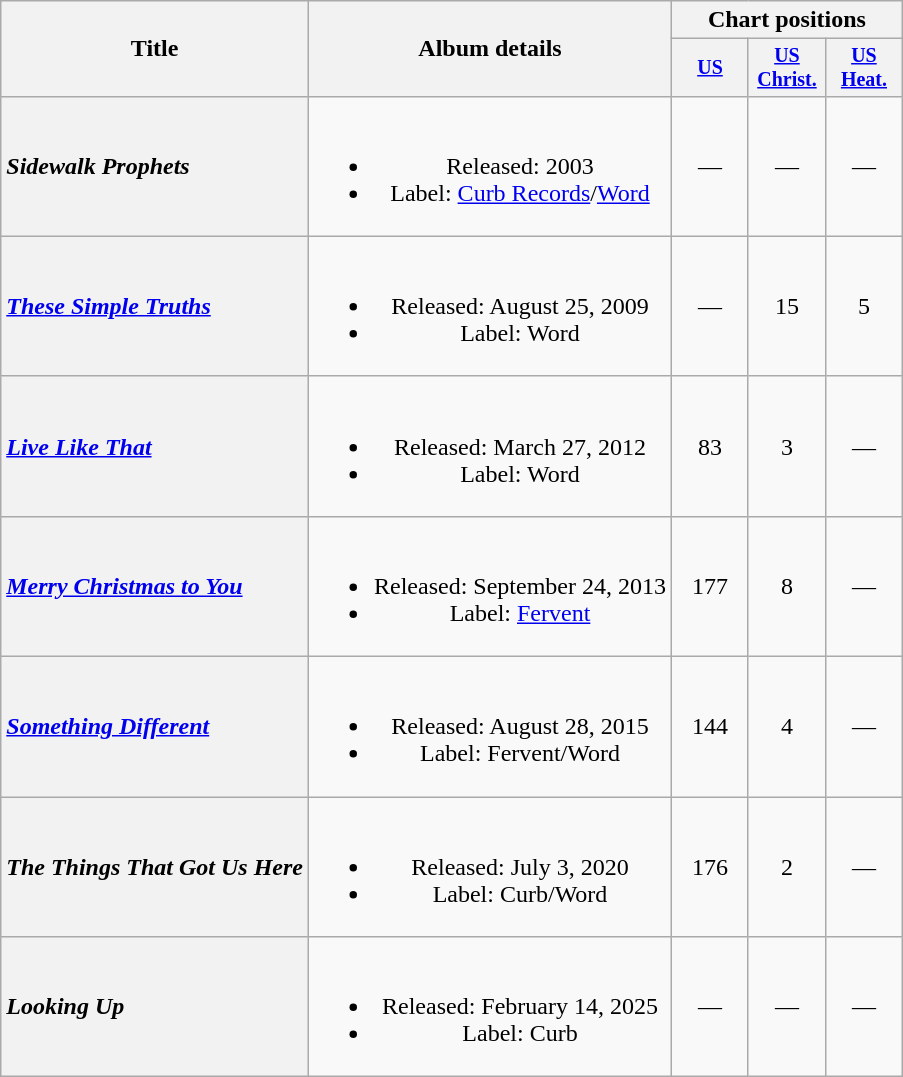<table class="wikitable" style="text-align:center;">
<tr>
<th rowspan="2">Title</th>
<th rowspan="2">Album details</th>
<th style="width:3em;" colspan="3">Chart positions</th>
</tr>
<tr style="font-size:smaller;">
<th style="width:45px;"><a href='#'>US</a><br></th>
<th style="width:45px;"><a href='#'>US<br>Christ.</a><br></th>
<th style="width:45px;"><a href='#'>US<br>Heat.</a><br></th>
</tr>
<tr>
<th scope="row" style="text-align:left;"><em>Sidewalk Prophets</em></th>
<td><br><ul><li>Released: 2003</li><li>Label: <a href='#'>Curb Records</a>/<a href='#'>Word</a></li></ul></td>
<td>—</td>
<td>—</td>
<td>—</td>
</tr>
<tr>
<th scope="row" style="text-align:left;"><em><a href='#'>These Simple Truths</a></em></th>
<td><br><ul><li>Released: August 25, 2009</li><li>Label: Word</li></ul></td>
<td>—</td>
<td>15</td>
<td>5</td>
</tr>
<tr>
<th scope="row" style="text-align:left;"><em><a href='#'>Live Like That</a></em></th>
<td><br><ul><li>Released: March 27, 2012</li><li>Label: Word</li></ul></td>
<td>83</td>
<td>3</td>
<td>—</td>
</tr>
<tr>
<th scope="row" style="text-align:left;"><em><a href='#'>Merry Christmas to You</a></em></th>
<td><br><ul><li>Released: September 24, 2013</li><li>Label: <a href='#'>Fervent</a></li></ul></td>
<td>177</td>
<td>8</td>
<td>—</td>
</tr>
<tr>
<th scope="row" style="text-align:left;"><em><a href='#'>Something Different</a></em></th>
<td><br><ul><li>Released: August 28, 2015</li><li>Label: Fervent/Word</li></ul></td>
<td>144</td>
<td>4</td>
<td>—</td>
</tr>
<tr>
<th scope="row" style="text-align:left;"><em>The Things That Got Us Here</em></th>
<td><br><ul><li>Released: July 3, 2020</li><li>Label: Curb/Word</li></ul></td>
<td>176</td>
<td>2</td>
<td>—</td>
</tr>
<tr>
<th scope="row" style="text-align:left;"><em>Looking Up</em></th>
<td><br><ul><li>Released: February 14, 2025</li><li>Label: Curb</li></ul></td>
<td>—</td>
<td>—</td>
<td>—</td>
</tr>
</table>
